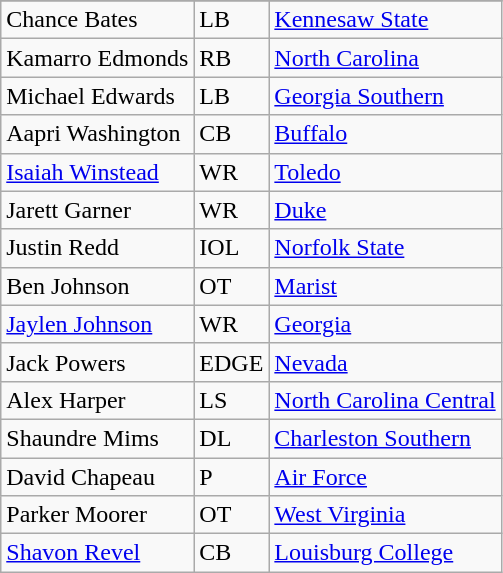<table class="wikitable">
<tr>
</tr>
<tr>
<td>Chance Bates</td>
<td>LB</td>
<td><a href='#'>Kennesaw State</a></td>
</tr>
<tr>
<td>Kamarro Edmonds</td>
<td>RB</td>
<td><a href='#'>North Carolina</a></td>
</tr>
<tr>
<td>Michael Edwards</td>
<td>LB</td>
<td><a href='#'>Georgia Southern</a></td>
</tr>
<tr>
<td>Aapri Washington</td>
<td>CB</td>
<td><a href='#'>Buffalo</a></td>
</tr>
<tr>
<td><a href='#'>Isaiah Winstead</a></td>
<td>WR</td>
<td><a href='#'>Toledo</a></td>
</tr>
<tr>
<td>Jarett Garner</td>
<td>WR</td>
<td><a href='#'>Duke</a></td>
</tr>
<tr>
<td>Justin Redd</td>
<td>IOL</td>
<td><a href='#'>Norfolk State</a></td>
</tr>
<tr>
<td>Ben Johnson</td>
<td>OT</td>
<td><a href='#'>Marist</a></td>
</tr>
<tr>
<td><a href='#'>Jaylen Johnson</a></td>
<td>WR</td>
<td><a href='#'>Georgia</a></td>
</tr>
<tr>
<td>Jack Powers</td>
<td>EDGE</td>
<td><a href='#'>Nevada</a></td>
</tr>
<tr>
<td>Alex Harper</td>
<td>LS</td>
<td><a href='#'>North Carolina Central</a></td>
</tr>
<tr>
<td>Shaundre Mims</td>
<td>DL</td>
<td><a href='#'>Charleston Southern</a></td>
</tr>
<tr>
<td>David Chapeau</td>
<td>P</td>
<td><a href='#'>Air Force</a></td>
</tr>
<tr>
<td>Parker Moorer</td>
<td>OT</td>
<td><a href='#'>West Virginia</a></td>
</tr>
<tr>
<td><a href='#'>Shavon Revel</a></td>
<td>CB</td>
<td><a href='#'>Louisburg College</a></td>
</tr>
</table>
